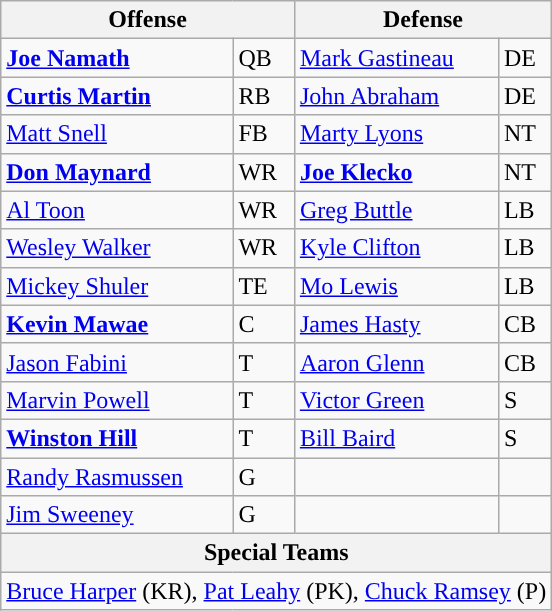<table class="wikitable" style="text-align:left">
<tr>
<th colspan="2">Offense</th>
<th colspan="2">Defense</th>
</tr>
<tr>
<td><strong><a href='#'>Joe Namath</a></strong></td>
<td>QB</td>
<td><a href='#'>Mark Gastineau</a></td>
<td>DE</td>
</tr>
<tr>
<td><strong><a href='#'>Curtis Martin</a></strong></td>
<td>RB</td>
<td><a href='#'>John Abraham</a></td>
<td>DE</td>
</tr>
<tr>
<td><a href='#'>Matt Snell</a></td>
<td>FB</td>
<td><a href='#'>Marty Lyons</a></td>
<td>NT</td>
</tr>
<tr>
<td><strong><a href='#'>Don Maynard</a></strong></td>
<td>WR</td>
<td><strong><a href='#'>Joe Klecko</a></strong></td>
<td>NT</td>
</tr>
<tr>
<td><a href='#'>Al Toon</a></td>
<td>WR</td>
<td><a href='#'>Greg Buttle</a></td>
<td>LB</td>
</tr>
<tr>
<td><a href='#'>Wesley Walker</a></td>
<td>WR</td>
<td><a href='#'>Kyle Clifton</a></td>
<td>LB</td>
</tr>
<tr>
<td><a href='#'>Mickey Shuler</a></td>
<td>TE</td>
<td><a href='#'>Mo Lewis</a></td>
<td>LB</td>
</tr>
<tr>
<td><strong><a href='#'>Kevin Mawae</a></strong></td>
<td>C</td>
<td><a href='#'>James Hasty</a></td>
<td>CB</td>
</tr>
<tr>
<td><a href='#'>Jason Fabini</a></td>
<td>T</td>
<td><a href='#'>Aaron Glenn</a></td>
<td>CB</td>
</tr>
<tr>
<td><a href='#'>Marvin Powell</a></td>
<td>T</td>
<td><a href='#'>Victor Green</a></td>
<td>S</td>
</tr>
<tr>
<td><strong><a href='#'>Winston Hill</a></strong></td>
<td>T</td>
<td><a href='#'>Bill Baird</a></td>
<td>S</td>
</tr>
<tr>
<td><a href='#'>Randy Rasmussen</a></td>
<td>G</td>
<td></td>
<td></td>
</tr>
<tr>
<td><a href='#'>Jim Sweeney</a></td>
<td>G</td>
<td></td>
<td></td>
</tr>
<tr>
<th colspan="4">Special Teams</th>
</tr>
<tr>
<td colspan="4"><a href='#'>Bruce Harper</a> (KR), <a href='#'>Pat Leahy</a> (PK), <a href='#'>Chuck Ramsey</a> (P)</td>
</tr>
</table>
